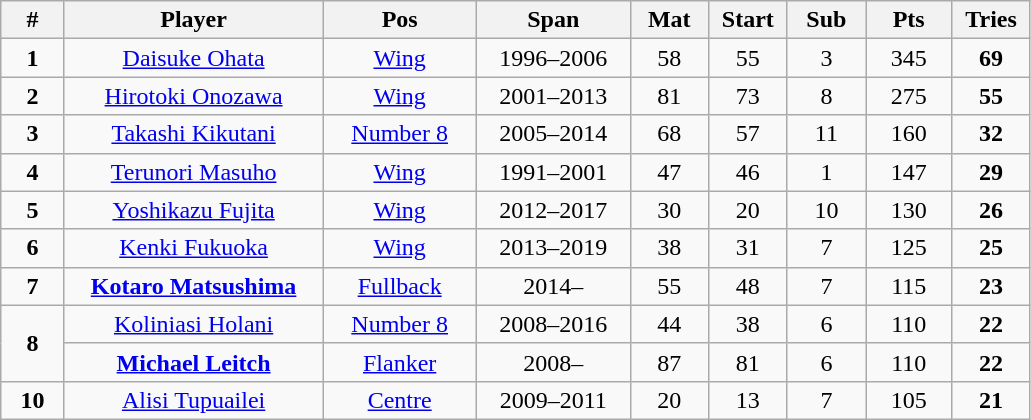<table class="wikitable" style="font-size:100%; text-align:center;">
<tr>
<th style="width:35px;">#</th>
<th style="width:165px;">Player</th>
<th style="width:95px;">Pos</th>
<th style="width:95px;">Span</th>
<th style="width:45px;">Mat</th>
<th style="width:45px;">Start</th>
<th style="width:45px;">Sub</th>
<th style="width:50px;">Pts</th>
<th style="width:45px;">Tries</th>
</tr>
<tr>
<td><strong>1</strong></td>
<td><a href='#'>Daisuke Ohata</a></td>
<td><a href='#'>Wing</a></td>
<td>1996–2006</td>
<td>58</td>
<td>55</td>
<td>3</td>
<td>345</td>
<td><strong>69</strong></td>
</tr>
<tr>
<td><strong>2</strong></td>
<td><a href='#'>Hirotoki Onozawa</a></td>
<td><a href='#'>Wing</a></td>
<td>2001–2013</td>
<td>81</td>
<td>73</td>
<td>8</td>
<td>275</td>
<td><strong>55</strong></td>
</tr>
<tr>
<td><strong>3</strong></td>
<td><a href='#'>Takashi Kikutani</a></td>
<td><a href='#'>Number 8</a></td>
<td>2005–2014</td>
<td>68</td>
<td>57</td>
<td>11</td>
<td>160</td>
<td><strong>32</strong></td>
</tr>
<tr>
<td><strong>4</strong></td>
<td><a href='#'>Terunori Masuho</a></td>
<td><a href='#'>Wing</a></td>
<td>1991–2001</td>
<td>47</td>
<td>46</td>
<td>1</td>
<td>147</td>
<td><strong>29</strong></td>
</tr>
<tr>
<td><strong>5</strong></td>
<td><a href='#'>Yoshikazu Fujita</a></td>
<td><a href='#'>Wing</a></td>
<td>2012–2017</td>
<td>30</td>
<td>20</td>
<td>10</td>
<td>130</td>
<td><strong>26</strong></td>
</tr>
<tr>
<td><strong>6</strong></td>
<td><a href='#'>Kenki Fukuoka</a></td>
<td><a href='#'>Wing</a></td>
<td>2013–2019</td>
<td>38</td>
<td>31</td>
<td>7</td>
<td>125</td>
<td><strong>25</strong></td>
</tr>
<tr>
<td><strong>7</strong></td>
<td><strong><a href='#'>Kotaro Matsushima</a></strong></td>
<td><a href='#'>Fullback</a></td>
<td>2014–</td>
<td>55</td>
<td>48</td>
<td>7</td>
<td>115</td>
<td><strong>23</strong></td>
</tr>
<tr>
<td rowspan=2><strong>8</strong></td>
<td><a href='#'>Koliniasi Holani</a></td>
<td><a href='#'>Number 8</a></td>
<td>2008–2016</td>
<td>44</td>
<td>38</td>
<td>6</td>
<td>110</td>
<td><strong>22</strong></td>
</tr>
<tr>
<td><strong><a href='#'>Michael Leitch</a></strong></td>
<td><a href='#'>Flanker</a></td>
<td>2008–</td>
<td>87</td>
<td>81</td>
<td>6</td>
<td>110</td>
<td><strong>22</strong></td>
</tr>
<tr>
<td><strong>10</strong></td>
<td><a href='#'>Alisi Tupuailei</a></td>
<td><a href='#'>Centre</a></td>
<td>2009–2011</td>
<td>20</td>
<td>13</td>
<td>7</td>
<td>105</td>
<td><strong>21</strong></td>
</tr>
</table>
